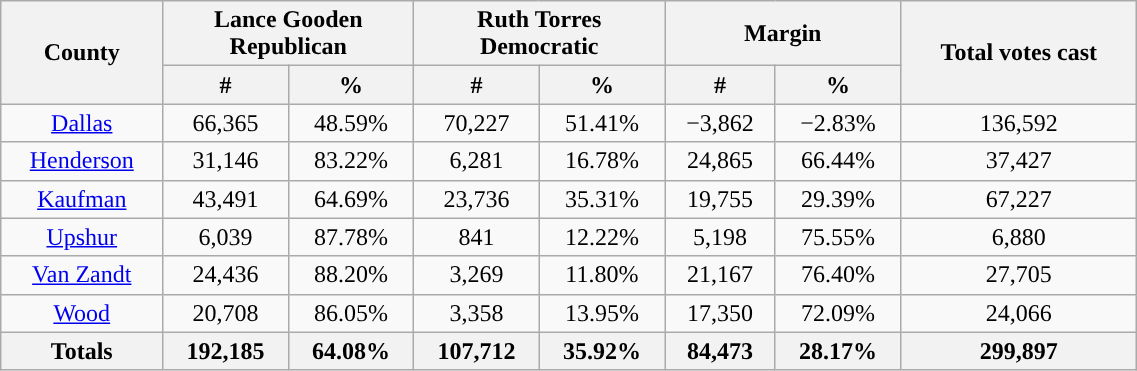<table width="60%"  class="wikitable sortable" style="text-align:center">
<tr>
<th rowspan="2">County</th>
<th style="text-align:center;" colspan="2">Lance Gooden<br>Republican</th>
<th style="text-align:center;" colspan="2">Ruth Torres<br>Democratic</th>
<th style="text-align:center;" colspan="2">Margin</th>
<th rowspan="2" style="text-align:center;">Total votes cast</th>
</tr>
<tr>
<th style="text-align:center;" data-sort-type="number">#</th>
<th style="text-align:center;" data-sort-type="number">%</th>
<th style="text-align:center;" data-sort-type="number">#</th>
<th style="text-align:center;" data-sort-type="number">%</th>
<th style="text-align:center;" data-sort-type="number">#</th>
<th style="text-align:center;" data-sort-type="number">%</th>
</tr>
<tr style="text-align:center;">
<td style="color:black;background-color:"><a href='#'>Dallas</a></td>
<td style="background-color:">66,365</td>
<td style="background-color:">48.59%</td>
<td style="color:black;background-color:">70,227</td>
<td style="color:black;background-color:">51.41%</td>
<td style="color:black;background-color:">−3,862</td>
<td style="color:black;background-color:">−2.83%</td>
<td style="color:black;background-color:">136,592</td>
</tr>
<tr style="text-align:center;">
<td style="background-color:"><a href='#'>Henderson</a></td>
<td style="background-color:">31,146</td>
<td style="background-color:">83.22%</td>
<td style="color:black;background-color:">6,281</td>
<td style="color:black;background-color:">16.78%</td>
<td style="background-color:">24,865</td>
<td style="background-color:">66.44%</td>
<td style="background-color:">37,427</td>
</tr>
<tr style="text-align:center;">
<td style="background-color:"><a href='#'>Kaufman</a></td>
<td style="background-color:">43,491</td>
<td style="background-color:">64.69%</td>
<td style="color:black;background-color:">23,736</td>
<td style="color:black;background-color:">35.31%</td>
<td style="background-color:">19,755</td>
<td style="background-color:">29.39%</td>
<td style="background-color:">67,227</td>
</tr>
<tr style="text-align:center;">
<td style="background-color:"><a href='#'>Upshur</a></td>
<td style="background-color:">6,039</td>
<td style="background-color:">87.78%</td>
<td style="color:black;background-color:">841</td>
<td style="color:black;background-color:">12.22%</td>
<td style="background-color:">5,198</td>
<td style="background-color:">75.55%</td>
<td style="background-color:">6,880</td>
</tr>
<tr style="text-align:center;">
<td style="background-color:"><a href='#'>Van Zandt</a></td>
<td style="background-color:">24,436</td>
<td style="background-color:">88.20%</td>
<td style="color:black;background-color:">3,269</td>
<td style="color:black;background-color:">11.80%</td>
<td style="background-color:">21,167</td>
<td style="background-color:">76.40%</td>
<td style="background-color:">27,705</td>
</tr>
<tr style="text-align:center;">
<td style="background-color:"><a href='#'>Wood</a></td>
<td style="background-color:">20,708</td>
<td style="background-color:">86.05%</td>
<td style="color:black;background-color:">3,358</td>
<td style="color:black;background-color:">13.95%</td>
<td style="background-color:">17,350</td>
<td style="background-color:">72.09%</td>
<td style="background-color:">24,066</td>
</tr>
<tr style="text-align:center;">
<th>Totals</th>
<th>192,185</th>
<th>64.08%</th>
<th>107,712</th>
<th>35.92%</th>
<th>84,473</th>
<th>28.17%</th>
<th>299,897</th>
</tr>
</table>
